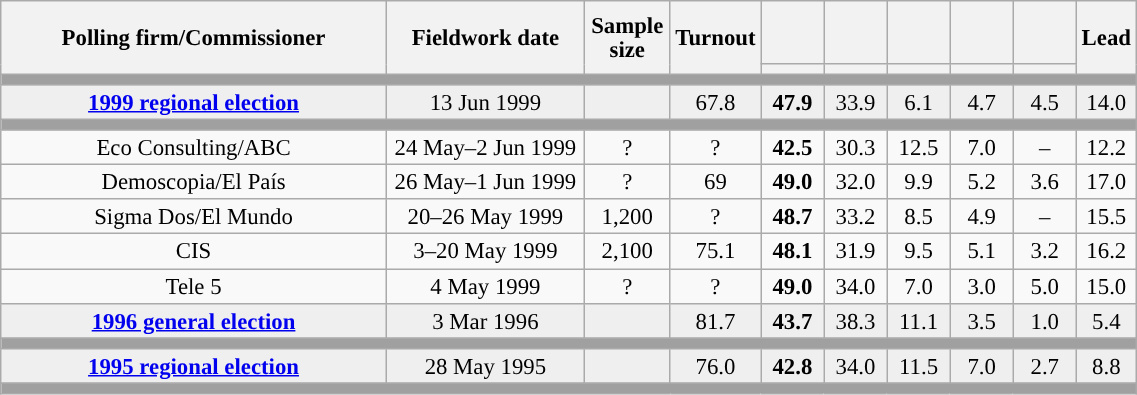<table class="wikitable collapsible collapsed" style="text-align:center; font-size:95%; line-height:16px;">
<tr style="height:42px;">
<th style="width:250px;" rowspan="2">Polling firm/Commissioner</th>
<th style="width:125px;" rowspan="2">Fieldwork date</th>
<th style="width:50px;" rowspan="2">Sample size</th>
<th style="width:45px;" rowspan="2">Turnout</th>
<th style="width:35px;"></th>
<th style="width:35px;"></th>
<th style="width:35px;"></th>
<th style="width:35px;"></th>
<th style="width:35px;"></th>
<th style="width:30px;" rowspan="2">Lead</th>
</tr>
<tr>
<th style="color:inherit;background:"></th>
<th style="color:inherit;background:"></th>
<th style="color:inherit;background:"></th>
<th style="color:inherit;background:"></th>
<th style="color:inherit;background:"></th>
</tr>
<tr>
<td colspan="10" style="background:#A0A0A0"></td>
</tr>
<tr style="background:#EFEFEF;">
<td><strong><a href='#'>1999 regional election</a></strong></td>
<td>13 Jun 1999</td>
<td></td>
<td>67.8</td>
<td><strong>47.9</strong><br></td>
<td>33.9<br></td>
<td>6.1<br></td>
<td>4.7<br></td>
<td>4.5<br></td>
<td style="background:">14.0</td>
</tr>
<tr>
<td colspan="10" style="background:#A0A0A0"></td>
</tr>
<tr>
<td>Eco Consulting/ABC</td>
<td>24 May–2 Jun 1999</td>
<td>?</td>
<td>?</td>
<td><strong>42.5</strong><br></td>
<td>30.3<br></td>
<td>12.5<br></td>
<td>7.0<br></td>
<td>–</td>
<td style="background:">12.2</td>
</tr>
<tr>
<td>Demoscopia/El País</td>
<td>26 May–1 Jun 1999</td>
<td>?</td>
<td>69</td>
<td><strong>49.0</strong><br></td>
<td>32.0<br></td>
<td>9.9<br></td>
<td>5.2<br></td>
<td>3.6<br></td>
<td style="background:">17.0</td>
</tr>
<tr>
<td>Sigma Dos/El Mundo</td>
<td>20–26 May 1999</td>
<td>1,200</td>
<td>?</td>
<td><strong>48.7</strong><br></td>
<td>33.2<br></td>
<td>8.5<br></td>
<td>4.9<br></td>
<td>–</td>
<td style="background:">15.5</td>
</tr>
<tr>
<td>CIS</td>
<td>3–20 May 1999</td>
<td>2,100</td>
<td>75.1</td>
<td><strong>48.1</strong><br></td>
<td>31.9<br></td>
<td>9.5<br></td>
<td>5.1<br></td>
<td>3.2<br></td>
<td style="background:">16.2</td>
</tr>
<tr>
<td>Tele 5</td>
<td>4 May 1999</td>
<td>?</td>
<td>?</td>
<td><strong>49.0</strong><br></td>
<td>34.0<br></td>
<td>7.0<br></td>
<td>3.0<br></td>
<td>5.0<br></td>
<td style="background:">15.0</td>
</tr>
<tr style="background:#EFEFEF;">
<td><strong><a href='#'>1996 general election</a></strong></td>
<td>3 Mar 1996</td>
<td></td>
<td>81.7</td>
<td><strong>43.7</strong><br></td>
<td>38.3<br></td>
<td>11.1<br></td>
<td>3.5<br></td>
<td>1.0<br></td>
<td style="background:">5.4</td>
</tr>
<tr>
<td colspan="10" style="background:#A0A0A0"></td>
</tr>
<tr style="background:#EFEFEF;">
<td><strong><a href='#'>1995 regional election</a></strong></td>
<td>28 May 1995</td>
<td></td>
<td>76.0</td>
<td><strong>42.8</strong><br></td>
<td>34.0<br></td>
<td>11.5<br></td>
<td>7.0<br></td>
<td>2.7<br></td>
<td style="background:">8.8</td>
</tr>
<tr>
<td colspan="10" style="background:#A0A0A0"></td>
</tr>
</table>
